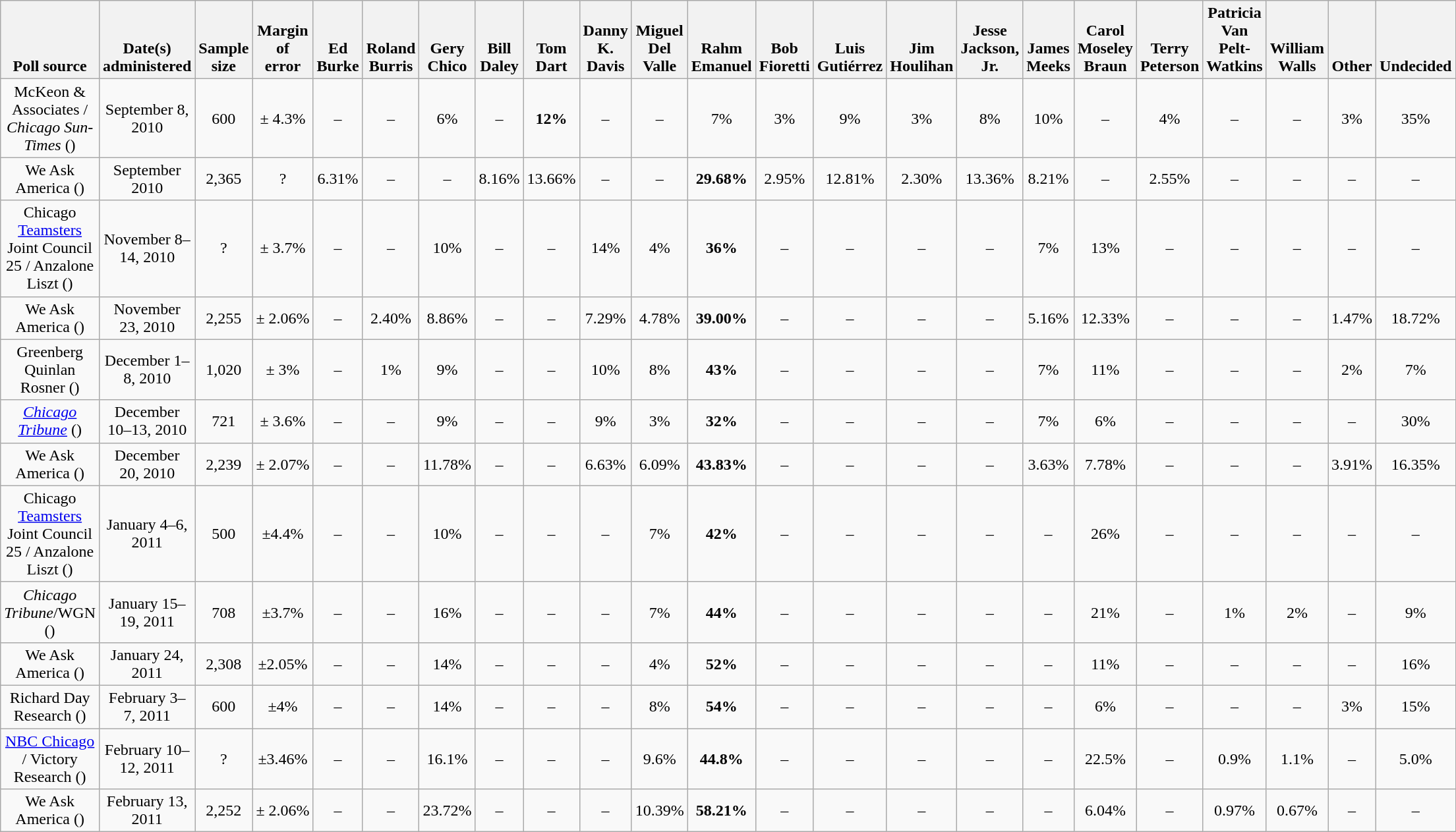<table class="wikitable" style="text-align:center">
<tr valign=bottom>
<th>Poll source</th>
<th>Date(s)<br> administered</th>
<th class=small>Sample<br>size</th>
<th class=small>Margin of<br>error</th>
<th>Ed Burke</th>
<th>Roland Burris</th>
<th>Gery Chico</th>
<th>Bill Daley</th>
<th>Tom Dart</th>
<th>Danny K. Davis</th>
<th>Miguel Del Valle</th>
<th>Rahm Emanuel</th>
<th>Bob Fioretti</th>
<th>Luis Gutiérrez</th>
<th>Jim Houlihan</th>
<th>Jesse Jackson, Jr.</th>
<th>James Meeks</th>
<th>Carol Moseley Braun</th>
<th>Terry Peterson</th>
<th>Patricia Van Pelt-Watkins</th>
<th>William Walls</th>
<th>Other</th>
<th>Undecided</th>
</tr>
<tr>
<td>McKeon & Associates / <em>Chicago Sun-Times</em> ()</td>
<td>September 8, 2010</td>
<td>600</td>
<td>± 4.3%</td>
<td>–</td>
<td>–</td>
<td>6%</td>
<td>–</td>
<td><strong>12%</strong></td>
<td>–</td>
<td>–</td>
<td>7%</td>
<td>3%</td>
<td>9%</td>
<td>3%</td>
<td>8%</td>
<td>10%</td>
<td>–</td>
<td>4%</td>
<td>–</td>
<td>–</td>
<td>3%</td>
<td>35%</td>
</tr>
<tr>
<td>We Ask America ()</td>
<td>September 2010</td>
<td>2,365</td>
<td>?</td>
<td>6.31%</td>
<td>–</td>
<td>–</td>
<td>8.16%</td>
<td>13.66%</td>
<td>–</td>
<td>–</td>
<td><strong>29.68%</strong></td>
<td>2.95%</td>
<td>12.81%</td>
<td>2.30%</td>
<td>13.36%</td>
<td>8.21%</td>
<td>–</td>
<td>2.55%</td>
<td>–</td>
<td>–</td>
<td>–</td>
<td>–</td>
</tr>
<tr>
<td>Chicago <a href='#'>Teamsters</a> Joint Council 25 / Anzalone Liszt ()</td>
<td>November 8–14, 2010</td>
<td>?</td>
<td>± 3.7%</td>
<td>–</td>
<td>–</td>
<td>10%</td>
<td>–</td>
<td>–</td>
<td>14%</td>
<td>4%</td>
<td><strong>36%</strong></td>
<td>–</td>
<td>–</td>
<td>–</td>
<td>–</td>
<td>7%</td>
<td>13%</td>
<td>–</td>
<td>–</td>
<td>–</td>
<td>–</td>
<td>–</td>
</tr>
<tr>
<td>We Ask America ()</td>
<td>November 23, 2010</td>
<td>2,255</td>
<td>± 2.06%</td>
<td>–</td>
<td>2.40%</td>
<td>8.86%</td>
<td>–</td>
<td>–</td>
<td>7.29%</td>
<td>4.78%</td>
<td><strong>39.00%</strong></td>
<td>–</td>
<td>–</td>
<td>–</td>
<td>–</td>
<td>5.16%</td>
<td>12.33%</td>
<td>–</td>
<td>–</td>
<td>–</td>
<td>1.47%</td>
<td>18.72%</td>
</tr>
<tr>
<td>Greenberg Quinlan Rosner ()</td>
<td>December 1–8, 2010</td>
<td>1,020</td>
<td>± 3%</td>
<td>–</td>
<td>1%</td>
<td>9%</td>
<td>–</td>
<td>–</td>
<td>10%</td>
<td>8%</td>
<td><strong>43%</strong></td>
<td>–</td>
<td>–</td>
<td>–</td>
<td>–</td>
<td>7%</td>
<td>11%</td>
<td>–</td>
<td>–</td>
<td>–</td>
<td>2%</td>
<td>7%</td>
</tr>
<tr>
<td><em><a href='#'>Chicago Tribune</a></em> ()</td>
<td>December 10–13, 2010</td>
<td>721</td>
<td>± 3.6%</td>
<td>–</td>
<td>–</td>
<td>9%</td>
<td>–</td>
<td>–</td>
<td>9%</td>
<td>3%</td>
<td><strong>32%</strong></td>
<td>–</td>
<td>–</td>
<td>–</td>
<td>–</td>
<td>7%</td>
<td>6%</td>
<td>–</td>
<td>–</td>
<td>–</td>
<td>–</td>
<td>30%</td>
</tr>
<tr>
<td>We Ask America ()</td>
<td>December 20, 2010</td>
<td>2,239</td>
<td>± 2.07%</td>
<td>–</td>
<td>–</td>
<td>11.78%</td>
<td>–</td>
<td>–</td>
<td>6.63%</td>
<td>6.09%</td>
<td><strong>43.83%</strong></td>
<td>–</td>
<td>–</td>
<td>–</td>
<td>–</td>
<td>3.63%</td>
<td>7.78%</td>
<td>–</td>
<td>–</td>
<td>–</td>
<td>3.91%</td>
<td>16.35%</td>
</tr>
<tr>
<td>Chicago <a href='#'>Teamsters</a> Joint Council 25 / Anzalone Liszt ()</td>
<td>January 4–6, 2011</td>
<td>500</td>
<td>±4.4%</td>
<td>–</td>
<td>–</td>
<td>10%</td>
<td>–</td>
<td>–</td>
<td>–</td>
<td>7%</td>
<td><strong>42%</strong></td>
<td>–</td>
<td>–</td>
<td>–</td>
<td>–</td>
<td>–</td>
<td>26%</td>
<td>–</td>
<td>–</td>
<td>–</td>
<td>–</td>
<td>–</td>
</tr>
<tr>
<td><em>Chicago Tribune</em>/WGN ()</td>
<td>January 15–19, 2011</td>
<td>708</td>
<td>±3.7%</td>
<td>–</td>
<td>–</td>
<td>16%</td>
<td>–</td>
<td>–</td>
<td>–</td>
<td>7%</td>
<td><strong>44%</strong></td>
<td>–</td>
<td>–</td>
<td>–</td>
<td>–</td>
<td>–</td>
<td>21%</td>
<td>–</td>
<td>1%</td>
<td>2%</td>
<td>–</td>
<td>9%</td>
</tr>
<tr>
<td>We Ask America ()</td>
<td>January 24, 2011</td>
<td>2,308</td>
<td>±2.05%</td>
<td>–</td>
<td>–</td>
<td>14%</td>
<td>–</td>
<td>–</td>
<td>–</td>
<td>4%</td>
<td><strong>52%</strong></td>
<td>–</td>
<td>–</td>
<td>–</td>
<td>–</td>
<td>–</td>
<td>11%</td>
<td>–</td>
<td>–</td>
<td>–</td>
<td>–</td>
<td>16%</td>
</tr>
<tr>
<td>Richard Day Research ()</td>
<td>February 3–7, 2011</td>
<td>600</td>
<td>±4%</td>
<td>–</td>
<td>–</td>
<td>14%</td>
<td>–</td>
<td>–</td>
<td>–</td>
<td>8%</td>
<td><strong>54%</strong></td>
<td>–</td>
<td>–</td>
<td>–</td>
<td>–</td>
<td>–</td>
<td>6%</td>
<td>–</td>
<td>–</td>
<td>–</td>
<td>3%</td>
<td>15%</td>
</tr>
<tr>
<td><a href='#'>NBC Chicago</a> / Victory Research ()</td>
<td>February 10–12, 2011</td>
<td>?</td>
<td>±3.46%</td>
<td>–</td>
<td>–</td>
<td>16.1%</td>
<td>–</td>
<td>–</td>
<td>–</td>
<td>9.6%</td>
<td><strong>44.8%</strong></td>
<td>–</td>
<td>–</td>
<td>–</td>
<td>–</td>
<td>–</td>
<td>22.5%</td>
<td>–</td>
<td>0.9%</td>
<td>1.1%</td>
<td>–</td>
<td>5.0%</td>
</tr>
<tr>
<td>We Ask America ()</td>
<td>February 13, 2011</td>
<td>2,252</td>
<td>± 2.06%</td>
<td>–</td>
<td>–</td>
<td>23.72%</td>
<td>–</td>
<td>–</td>
<td>–</td>
<td>10.39%</td>
<td><strong>58.21%</strong></td>
<td>–</td>
<td>–</td>
<td>–</td>
<td>–</td>
<td>–</td>
<td>6.04%</td>
<td>–</td>
<td>0.97%</td>
<td>0.67%</td>
<td>–</td>
<td>–</td>
</tr>
</table>
